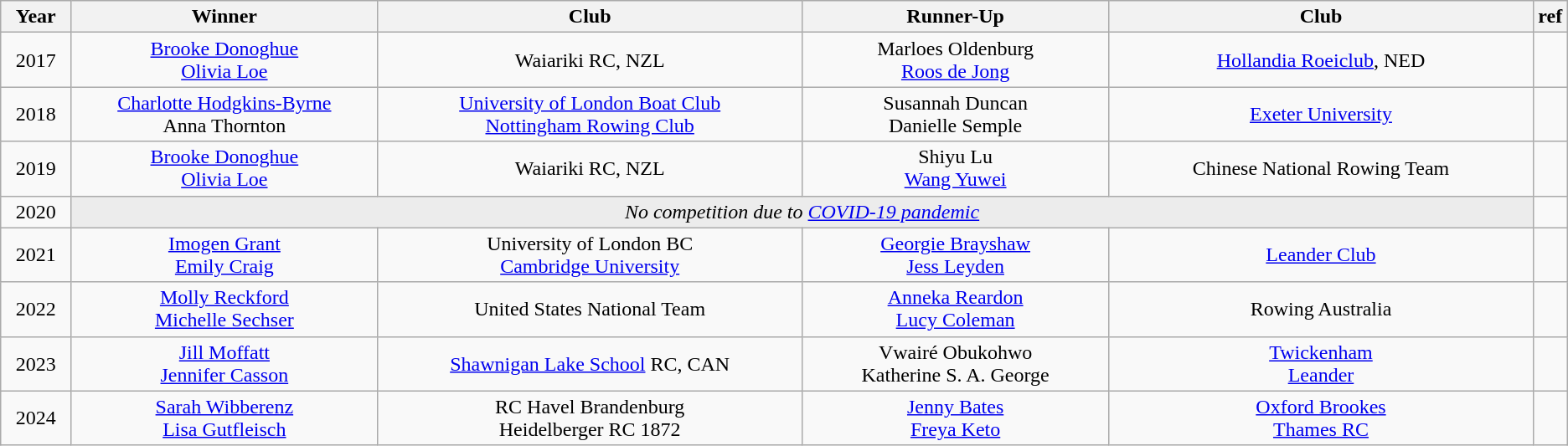<table class="wikitable" style="text-align:center">
<tr>
<th width=50>Year</th>
<th width=250>Winner</th>
<th width=350>Club</th>
<th width=250>Runner-Up</th>
<th width=350>Club</th>
<th width=20>ref</th>
</tr>
<tr>
<td>2017</td>
<td><a href='#'>Brooke Donoghue</a> <br> <a href='#'>Olivia Loe</a></td>
<td>Waiariki RC, NZL</td>
<td>Marloes Oldenburg<br> <a href='#'>Roos de Jong</a></td>
<td><a href='#'>Hollandia Roeiclub</a>, NED</td>
<td></td>
</tr>
<tr>
<td>2018</td>
<td><a href='#'>Charlotte Hodgkins-Byrne</a><br> Anna Thornton</td>
<td><a href='#'>University of London Boat Club</a><br><a href='#'>Nottingham Rowing Club</a></td>
<td>Susannah Duncan<br> Danielle Semple</td>
<td><a href='#'>Exeter University</a></td>
<td></td>
</tr>
<tr>
<td>2019</td>
<td><a href='#'>Brooke Donoghue</a> <br> <a href='#'>Olivia Loe</a></td>
<td>Waiariki RC, NZL</td>
<td>Shiyu Lu <br> <a href='#'>Wang Yuwei</a></td>
<td>Chinese National Rowing Team</td>
<td></td>
</tr>
<tr>
<td>2020</td>
<td colspan=4 bgcolor="ececec"><em>No competition due to <a href='#'>COVID-19 pandemic</a></em></td>
<td></td>
</tr>
<tr>
<td>2021</td>
<td><a href='#'>Imogen Grant</a><br> <a href='#'>Emily Craig</a></td>
<td>University of London BC<br><a href='#'>Cambridge University</a></td>
<td><a href='#'>Georgie Brayshaw</a> <br> <a href='#'>Jess Leyden</a></td>
<td><a href='#'>Leander Club</a></td>
<td></td>
</tr>
<tr>
<td>2022</td>
<td><a href='#'>Molly Reckford</a> <br> <a href='#'>Michelle Sechser</a></td>
<td>United States National Team</td>
<td><a href='#'>Anneka Reardon</a><br> <a href='#'>Lucy Coleman</a></td>
<td>Rowing Australia</td>
<td></td>
</tr>
<tr>
<td>2023</td>
<td><a href='#'>Jill Moffatt</a> <br> <a href='#'>Jennifer Casson</a></td>
<td><a href='#'>Shawnigan Lake School</a> RC, CAN</td>
<td>Vwairé Obukohwo <br> Katherine S. A. George</td>
<td><a href='#'>Twickenham</a> <br> <a href='#'>Leander</a></td>
<td></td>
</tr>
<tr>
<td>2024</td>
<td><a href='#'>Sarah Wibberenz</a> <br> <a href='#'>Lisa Gutfleisch</a></td>
<td>RC Havel Brandenburg <br> Heidelberger RC 1872</td>
<td><a href='#'>Jenny Bates</a> <br> <a href='#'>Freya Keto</a></td>
<td><a href='#'>Oxford Brookes</a> <br> <a href='#'>Thames RC</a></td>
<td></td>
</tr>
</table>
